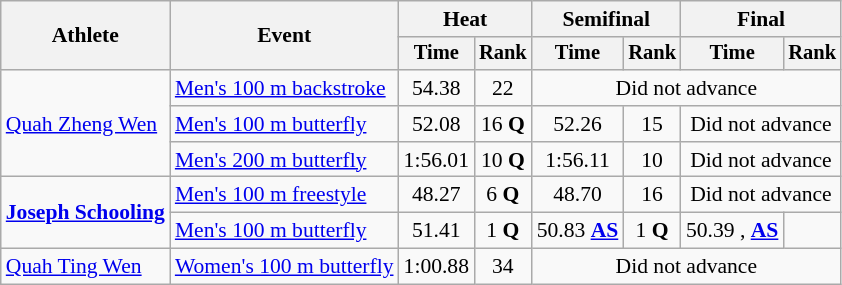<table class=wikitable style="font-size:90%">
<tr>
<th rowspan="2">Athlete</th>
<th rowspan="2">Event</th>
<th colspan="2">Heat</th>
<th colspan="2">Semifinal</th>
<th colspan="2">Final</th>
</tr>
<tr style="font-size:95%">
<th>Time</th>
<th>Rank</th>
<th>Time</th>
<th>Rank</th>
<th>Time</th>
<th>Rank</th>
</tr>
<tr align=center>
<td align=left rowspan=3><a href='#'>Quah Zheng Wen</a></td>
<td align=left><a href='#'>Men's 100 m backstroke</a></td>
<td>54.38</td>
<td>22</td>
<td colspan=4>Did not advance</td>
</tr>
<tr align=center>
<td align=left><a href='#'>Men's 100 m butterfly</a></td>
<td>52.08</td>
<td>16 <strong>Q</strong></td>
<td>52.26</td>
<td>15</td>
<td colspan=2>Did not advance</td>
</tr>
<tr align=center>
<td align=left><a href='#'>Men's 200 m butterfly</a></td>
<td>1:56.01</td>
<td>10 <strong>Q</strong></td>
<td>1:56.11</td>
<td>10</td>
<td colspan=2>Did not advance</td>
</tr>
<tr align=center>
<td align=left rowspan=2><strong><a href='#'>Joseph Schooling</a></strong></td>
<td align=left><a href='#'>Men's 100 m freestyle</a></td>
<td>48.27</td>
<td>6 <strong>Q</strong></td>
<td>48.70</td>
<td>16</td>
<td colspan=2>Did not advance</td>
</tr>
<tr align=center>
<td align=left><a href='#'>Men's 100 m butterfly</a></td>
<td>51.41</td>
<td>1 <strong>Q</strong></td>
<td>50.83 <strong><a href='#'>AS</a></strong></td>
<td>1 <strong>Q</strong></td>
<td>50.39 , <strong><a href='#'>AS</a></strong></td>
<td></td>
</tr>
<tr align="center">
<td align=left><a href='#'>Quah Ting Wen</a></td>
<td align=left><a href='#'>Women's 100 m butterfly</a></td>
<td>1:00.88</td>
<td>34</td>
<td colspan=4>Did not advance</td>
</tr>
</table>
